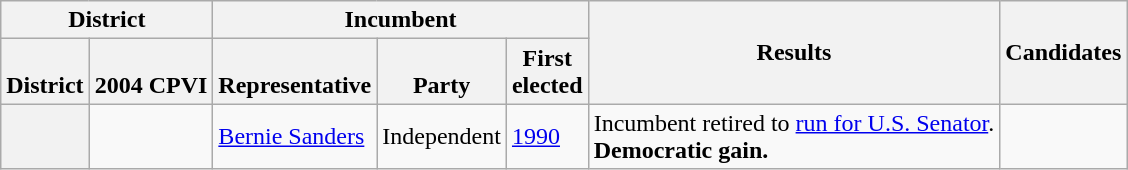<table class="wikitable">
<tr>
<th colspan=2>District</th>
<th colspan=3>Incumbent</th>
<th rowspan=2>Results</th>
<th rowspan=2>Candidates</th>
</tr>
<tr valign=bottom>
<th>District</th>
<th>2004 CPVI</th>
<th>Representative</th>
<th>Party</th>
<th>First<br>elected</th>
</tr>
<tr>
<th></th>
<td></td>
<td><a href='#'>Bernie Sanders</a></td>
<td>Independent</td>
<td><a href='#'>1990</a></td>
<td>Incumbent retired to <a href='#'>run for U.S. Senator</a>.<br><strong>Democratic gain.</strong></td>
<td nowrap><br></td>
</tr>
</table>
